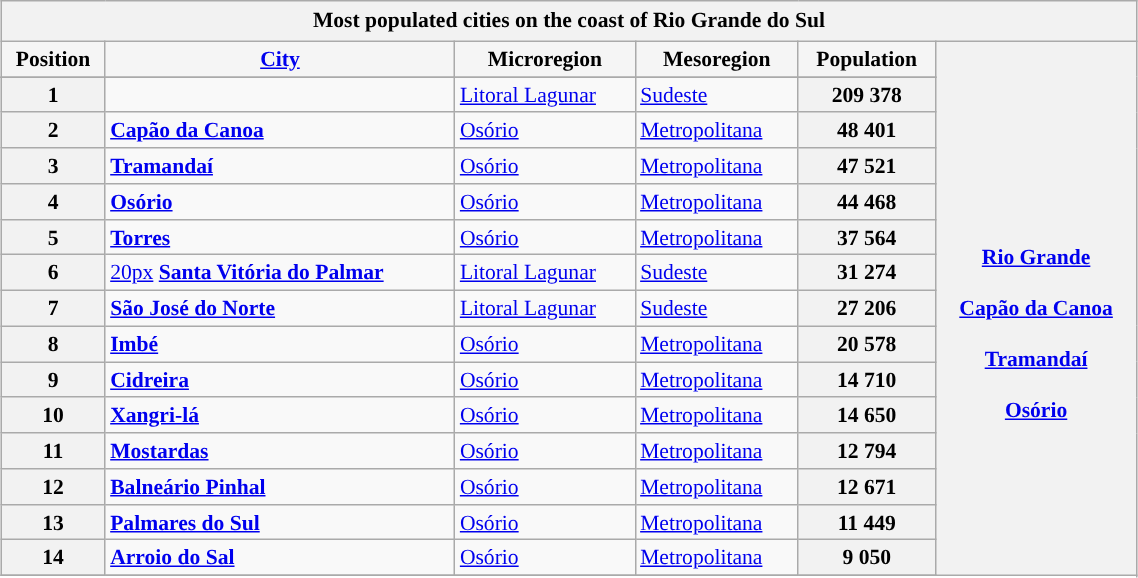<table class="wikitable" style="margin:1em auto; text-align:center; width:60%; font-size:90%;">
<tr>
<th colspan="12" style="padding:0.3em 0; line-height:1.2em;">Most populated cities on the coast of Rio Grande do Sul</th>
</tr>
<tr>
<th align=center style="background:#f5f5f5;">Position</th>
<th align=center style="background:#f5f5f5;"><a href='#'>City</a></th>
<th align=center style="background:#f5f5f5;">Microregion</th>
<th align=center style="background:#f5f5f5;">Mesoregion</th>
<th align=center style="background:#f5f5f5;">Population</th>
<th rowspan=20><br><br><a href='#'>Rio Grande</a><br><br><a href='#'>Capão da Canoa</a><br><br><a href='#'>Tramandaí</a><br><br><a href='#'>Osório</a></th>
</tr>
<tr>
</tr>
<tr>
<th>1</th>
<td align=left><strong></strong></td>
<td align=left><a href='#'>Litoral Lagunar</a></td>
<td align=left><a href='#'>Sudeste</a></td>
<th>209 378</th>
</tr>
<tr>
<th>2</th>
<td align=left> <strong><a href='#'>Capão da Canoa</a></strong></td>
<td align=left><a href='#'>Osório</a></td>
<td align=left><a href='#'>Metropolitana</a></td>
<th>48 401</th>
</tr>
<tr>
<th>3</th>
<td align=left> <strong><a href='#'>Tramandaí</a></strong></td>
<td align=left><a href='#'>Osório</a></td>
<td align=left><a href='#'>Metropolitana</a></td>
<th>47 521</th>
</tr>
<tr>
<th>4</th>
<td align=left> <strong><a href='#'>Osório</a></strong></td>
<td align=left><a href='#'>Osório</a></td>
<td align=left><a href='#'>Metropolitana</a></td>
<th>44 468</th>
</tr>
<tr>
<th>5</th>
<td align=left> <strong><a href='#'>Torres</a></strong></td>
<td align=left><a href='#'>Osório</a></td>
<td align=left><a href='#'>Metropolitana</a></td>
<th>37 564</th>
</tr>
<tr>
<th>6</th>
<td align=left><a href='#'>20px</a> <strong><a href='#'>Santa Vitória do Palmar</a></strong></td>
<td align=left><a href='#'>Litoral Lagunar</a></td>
<td align=left><a href='#'>Sudeste</a></td>
<th>31 274</th>
</tr>
<tr>
<th>7</th>
<td align=left> <strong><a href='#'>São José do Norte</a></strong></td>
<td align=left><a href='#'>Litoral Lagunar</a></td>
<td align=left><a href='#'>Sudeste</a></td>
<th>27 206</th>
</tr>
<tr>
<th>8</th>
<td align=left> <strong><a href='#'>Imbé</a></strong></td>
<td align=left><a href='#'>Osório</a></td>
<td align=left><a href='#'>Metropolitana</a></td>
<th>20 578</th>
</tr>
<tr>
<th>9</th>
<td align=left><strong><a href='#'>Cidreira</a></strong></td>
<td align=left><a href='#'>Osório</a></td>
<td align=left><a href='#'>Metropolitana</a></td>
<th>14 710</th>
</tr>
<tr>
<th>10</th>
<td align=left> <strong><a href='#'>Xangri-lá</a></strong></td>
<td align=left><a href='#'>Osório</a></td>
<td align=left><a href='#'>Metropolitana</a></td>
<th>14 650</th>
</tr>
<tr>
<th>11</th>
<td align=left> <strong><a href='#'>Mostardas</a></strong></td>
<td align=left><a href='#'>Osório</a></td>
<td align=left><a href='#'>Metropolitana</a></td>
<th>12 794</th>
</tr>
<tr>
<th>12</th>
<td align=left><strong><a href='#'>Balneário Pinhal</a></strong></td>
<td align=left><a href='#'>Osório</a></td>
<td align=left><a href='#'>Metropolitana</a></td>
<th>12 671</th>
</tr>
<tr>
<th>13</th>
<td align=left> <strong><a href='#'>Palmares do Sul</a></strong></td>
<td align=left><a href='#'>Osório</a></td>
<td align=left><a href='#'>Metropolitana</a></td>
<th>11 449</th>
</tr>
<tr>
<th>14</th>
<td align=left> <strong><a href='#'>Arroio do Sal</a></strong></td>
<td align=left><a href='#'>Osório</a></td>
<td align=left><a href='#'>Metropolitana</a></td>
<th>9 050</th>
</tr>
<tr>
</tr>
</table>
